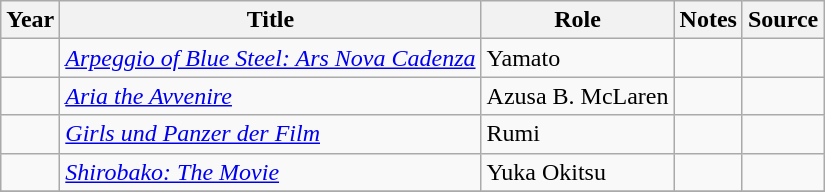<table class="wikitable sortable plainrowheaders">
<tr>
<th>Year</th>
<th>Title</th>
<th>Role</th>
<th class="unsortable">Notes</th>
<th class="unsortable">Source</th>
</tr>
<tr>
<td></td>
<td><em><a href='#'>Arpeggio of Blue Steel: Ars Nova Cadenza</a></em></td>
<td>Yamato</td>
<td></td>
<td></td>
</tr>
<tr>
<td></td>
<td><em><a href='#'>Aria the Avvenire</a></em></td>
<td>Azusa B. McLaren</td>
<td></td>
<td></td>
</tr>
<tr>
<td></td>
<td><em><a href='#'>Girls und Panzer der Film</a></em></td>
<td>Rumi</td>
<td></td>
<td></td>
</tr>
<tr>
<td></td>
<td><em><a href='#'>Shirobako: The Movie</a></em></td>
<td>Yuka Okitsu</td>
<td></td>
<td></td>
</tr>
<tr>
</tr>
</table>
